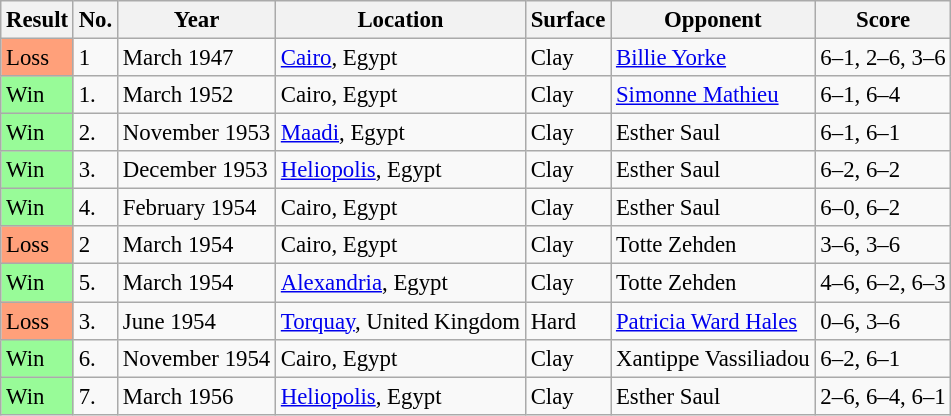<table class="sortable wikitable" style="font-size:95%">
<tr>
<th>Result</th>
<th>No.</th>
<th>Year</th>
<th>Location</th>
<th>Surface</th>
<th>Opponent</th>
<th>Score</th>
</tr>
<tr>
<td style="background:#ffa07a;">Loss</td>
<td>1</td>
<td>March 1947</td>
<td><a href='#'>Cairo</a>, Egypt</td>
<td>Clay</td>
<td> <a href='#'>Billie Yorke</a></td>
<td>6–1, 2–6, 3–6</td>
</tr>
<tr>
<td style="background:#98fb98;">Win</td>
<td>1.</td>
<td>March 1952</td>
<td>Cairo, Egypt</td>
<td>Clay</td>
<td> <a href='#'>Simonne Mathieu</a></td>
<td>6–1, 6–4</td>
</tr>
<tr>
<td style="background:#98fb98;">Win</td>
<td>2.</td>
<td>November 1953</td>
<td><a href='#'>Maadi</a>, Egypt</td>
<td>Clay</td>
<td> Esther Saul</td>
<td>6–1, 6–1</td>
</tr>
<tr>
<td style="background:#98fb98;">Win</td>
<td>3.</td>
<td>December 1953</td>
<td><a href='#'>Heliopolis</a>, Egypt</td>
<td>Clay</td>
<td> Esther Saul</td>
<td>6–2, 6–2</td>
</tr>
<tr>
<td style="background:#98fb98;">Win</td>
<td>4.</td>
<td>February 1954</td>
<td>Cairo, Egypt</td>
<td>Clay</td>
<td> Esther Saul</td>
<td>6–0, 6–2</td>
</tr>
<tr>
<td style="background:#ffa07a;">Loss</td>
<td>2</td>
<td>March 1954</td>
<td>Cairo, Egypt</td>
<td>Clay</td>
<td> Totte Zehden</td>
<td>3–6, 3–6</td>
</tr>
<tr>
<td style="background:#98fb98;">Win</td>
<td>5.</td>
<td>March 1954</td>
<td><a href='#'>Alexandria</a>, Egypt</td>
<td>Clay</td>
<td> Totte Zehden</td>
<td>4–6, 6–2, 6–3</td>
</tr>
<tr>
<td style="background:#ffa07a;">Loss</td>
<td>3.</td>
<td>June 1954</td>
<td><a href='#'>Torquay</a>, United Kingdom</td>
<td>Hard</td>
<td> <a href='#'>Patricia Ward Hales</a></td>
<td>0–6, 3–6</td>
</tr>
<tr>
<td style="background:#98fb98;">Win</td>
<td>6.</td>
<td>November 1954</td>
<td>Cairo, Egypt</td>
<td>Clay</td>
<td> Xantippe Vassiliadou</td>
<td>6–2, 6–1</td>
</tr>
<tr>
<td style="background:#98fb98;">Win</td>
<td>7.</td>
<td>March 1956</td>
<td><a href='#'>Heliopolis</a>, Egypt</td>
<td>Clay</td>
<td> Esther Saul</td>
<td>2–6, 6–4, 6–1</td>
</tr>
</table>
